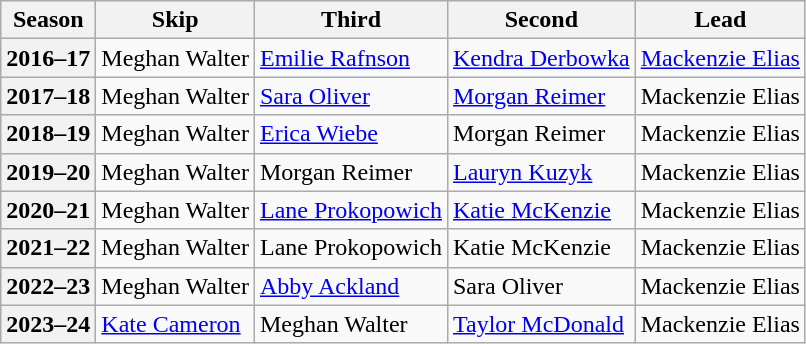<table class="wikitable">
<tr>
<th scope="col">Season</th>
<th scope="col">Skip</th>
<th scope="col">Third</th>
<th scope="col">Second</th>
<th scope="col">Lead</th>
</tr>
<tr>
<th scope="row">2016–17</th>
<td>Meghan Walter</td>
<td><a href='#'>Emilie Rafnson</a></td>
<td><a href='#'>Kendra Derbowka</a></td>
<td><a href='#'>Mackenzie Elias</a></td>
</tr>
<tr>
<th scope="row">2017–18</th>
<td>Meghan Walter</td>
<td><a href='#'>Sara Oliver</a></td>
<td><a href='#'>Morgan Reimer</a></td>
<td>Mackenzie Elias</td>
</tr>
<tr>
<th scope="row">2018–19</th>
<td>Meghan Walter</td>
<td><a href='#'>Erica Wiebe</a></td>
<td>Morgan Reimer</td>
<td>Mackenzie Elias</td>
</tr>
<tr>
<th scope="row">2019–20</th>
<td>Meghan Walter</td>
<td>Morgan Reimer</td>
<td><a href='#'>Lauryn Kuzyk</a></td>
<td>Mackenzie Elias</td>
</tr>
<tr>
<th scope="row">2020–21</th>
<td>Meghan Walter</td>
<td><a href='#'>Lane Prokopowich</a></td>
<td><a href='#'>Katie McKenzie</a></td>
<td>Mackenzie Elias</td>
</tr>
<tr>
<th scope="row">2021–22</th>
<td>Meghan Walter</td>
<td>Lane Prokopowich</td>
<td>Katie McKenzie</td>
<td>Mackenzie Elias</td>
</tr>
<tr>
<th scope="row">2022–23</th>
<td>Meghan Walter</td>
<td><a href='#'>Abby Ackland</a></td>
<td>Sara Oliver</td>
<td>Mackenzie Elias</td>
</tr>
<tr>
<th scope="row">2023–24</th>
<td><a href='#'>Kate Cameron</a></td>
<td>Meghan Walter</td>
<td><a href='#'>Taylor McDonald</a></td>
<td>Mackenzie Elias</td>
</tr>
</table>
